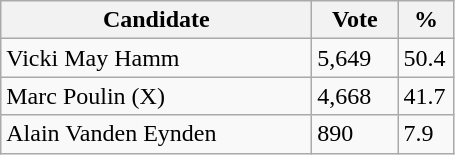<table class="wikitable">
<tr>
<th bgcolor="#DDDDFF" width="200px">Candidate</th>
<th bgcolor="#DDDDFF" width="50px">Vote</th>
<th bgcolor="#DDDDFF" width="30px">%</th>
</tr>
<tr>
<td>Vicki May Hamm</td>
<td>5,649</td>
<td>50.4</td>
</tr>
<tr>
<td>Marc Poulin (X)</td>
<td>4,668</td>
<td>41.7</td>
</tr>
<tr>
<td>Alain Vanden Eynden</td>
<td>890</td>
<td>7.9</td>
</tr>
</table>
